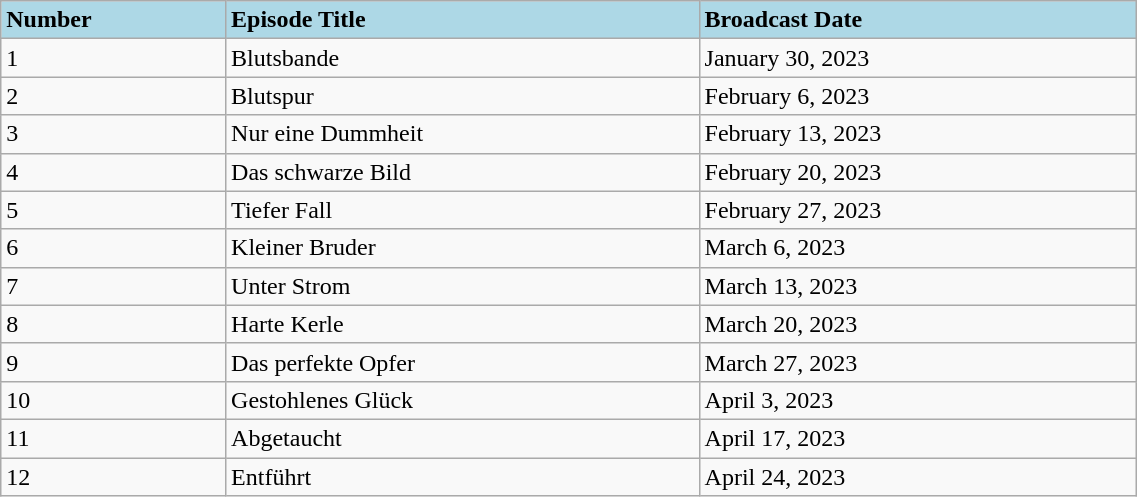<table class="wikitable" width="60%">
<tr>
<td bgcolor="#add8e6"><strong>Number</strong></td>
<td bgcolor="#add8e6"><strong>Episode Title</strong></td>
<td bgcolor="#add8e6"><strong>Broadcast Date</strong></td>
</tr>
<tr>
<td>1</td>
<td>Blutsbande</td>
<td>January 30, 2023</td>
</tr>
<tr>
<td>2</td>
<td>Blutspur</td>
<td>February 6, 2023</td>
</tr>
<tr>
<td>3</td>
<td>Nur eine Dummheit</td>
<td>February 13, 2023</td>
</tr>
<tr>
<td>4</td>
<td>Das schwarze Bild</td>
<td>February 20, 2023</td>
</tr>
<tr>
<td>5</td>
<td>Tiefer Fall</td>
<td>February 27, 2023</td>
</tr>
<tr>
<td>6</td>
<td>Kleiner Bruder</td>
<td>March 6, 2023</td>
</tr>
<tr>
<td>7</td>
<td>Unter Strom</td>
<td>March 13, 2023</td>
</tr>
<tr>
<td>8</td>
<td>Harte Kerle</td>
<td>March 20, 2023</td>
</tr>
<tr>
<td>9</td>
<td>Das perfekte Opfer</td>
<td>March 27, 2023</td>
</tr>
<tr>
<td>10</td>
<td>Gestohlenes Glück</td>
<td>April 3, 2023</td>
</tr>
<tr>
<td>11</td>
<td>Abgetaucht</td>
<td>April 17, 2023</td>
</tr>
<tr>
<td>12</td>
<td>Entführt</td>
<td>April 24, 2023</td>
</tr>
</table>
